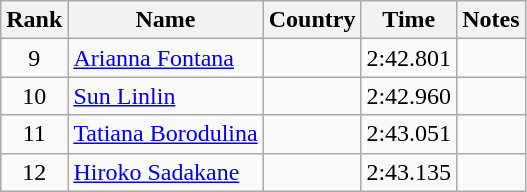<table class="wikitable sortable" style="text-align:center">
<tr>
<th>Rank</th>
<th>Name</th>
<th>Country</th>
<th>Time</th>
<th>Notes</th>
</tr>
<tr>
<td>9</td>
<td align=left><a href='#'>Arianna Fontana</a></td>
<td align=left></td>
<td>2:42.801</td>
<td></td>
</tr>
<tr>
<td>10</td>
<td align=left><a href='#'>Sun Linlin</a></td>
<td align=left></td>
<td>2:42.960</td>
<td></td>
</tr>
<tr>
<td>11</td>
<td align=left><a href='#'>Tatiana Borodulina</a></td>
<td align=left></td>
<td>2:43.051</td>
<td></td>
</tr>
<tr>
<td>12</td>
<td align=left><a href='#'>Hiroko Sadakane</a></td>
<td align=left></td>
<td>2:43.135</td>
<td></td>
</tr>
</table>
